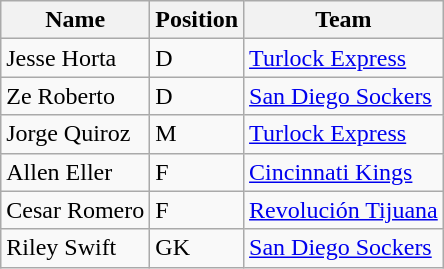<table class="wikitable">
<tr>
<th>Name</th>
<th>Position</th>
<th>Team</th>
</tr>
<tr>
<td>Jesse Horta</td>
<td>D</td>
<td><a href='#'>Turlock Express</a></td>
</tr>
<tr>
<td>Ze Roberto</td>
<td>D</td>
<td><a href='#'>San Diego Sockers</a></td>
</tr>
<tr>
<td>Jorge Quiroz</td>
<td>M</td>
<td><a href='#'>Turlock Express</a></td>
</tr>
<tr>
<td>Allen Eller</td>
<td>F</td>
<td><a href='#'>Cincinnati Kings</a></td>
</tr>
<tr>
<td>Cesar Romero</td>
<td>F</td>
<td><a href='#'>Revolución Tijuana</a></td>
</tr>
<tr>
<td>Riley Swift</td>
<td>GK</td>
<td><a href='#'>San Diego Sockers</a></td>
</tr>
</table>
